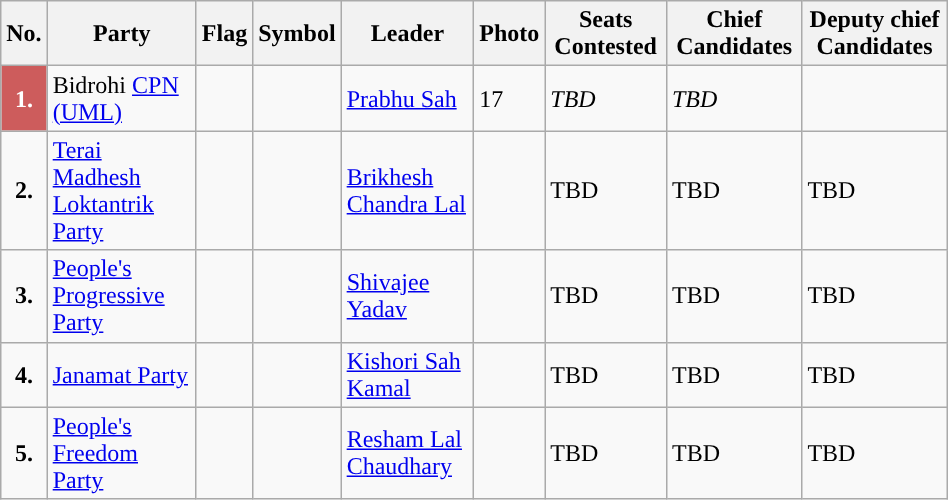<table class="wikitable" width="50%">
<tr>
<th>No.</th>
<th>Party</th>
<th>Flag</th>
<th>Symbol</th>
<th>Leader</th>
<th>Photo</th>
<th>Seats Contested</th>
<th>Chief Candidates</th>
<th>Deputy chief Candidates</th>
</tr>
<tr>
<td style="text-align:center; background:indianred;color:white"><strong>1.</strong></td>
<td>Bidrohi <a href='#'>CPN (UML)</a></td>
<td></td>
<td></td>
<td><a href='#'>Prabhu Sah</a></td>
<td>17</td>
<td><em>TBD</em></td>
<td><em>TBD</em></td>
<td></td>
</tr>
<tr>
<td style="text-align:center; background:"><strong>2.</strong></td>
<td><a href='#'>Terai Madhesh Loktantrik Party</a></td>
<td></td>
<td></td>
<td><a href='#'>Brikhesh Chandra Lal</a></td>
<td></td>
<td>TBD</td>
<td>TBD</td>
<td>TBD</td>
</tr>
<tr>
<td style="text-align:center; background:"><strong>3.</strong></td>
<td><a href='#'>People's Progressive Party</a></td>
<td></td>
<td></td>
<td><a href='#'>Shivajee Yadav</a></td>
<td></td>
<td>TBD</td>
<td>TBD</td>
<td>TBD</td>
</tr>
<tr>
<td style="text-align:center; background:"><strong>4.</strong></td>
<td><a href='#'>Janamat Party</a></td>
<td></td>
<td></td>
<td><a href='#'>Kishori Sah Kamal</a></td>
<td></td>
<td>TBD</td>
<td>TBD</td>
<td>TBD</td>
</tr>
<tr>
<td style="text-align:center; background:"><strong>5.</strong></td>
<td><a href='#'>People's Freedom Party</a></td>
<td></td>
<td></td>
<td><a href='#'>Resham Lal Chaudhary</a></td>
<td></td>
<td>TBD</td>
<td>TBD</td>
<td>TBD</td>
</tr>
</table>
